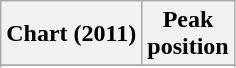<table class="wikitable sortable plainrowheaders" style="text-align:center">
<tr>
<th>Chart (2011)</th>
<th>Peak<br>position</th>
</tr>
<tr>
</tr>
<tr>
</tr>
</table>
